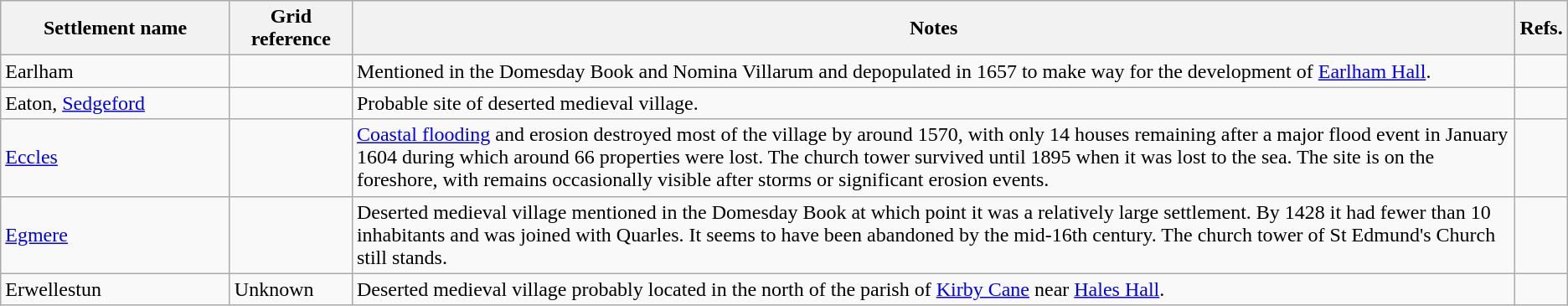<table class="wikitable">
<tr>
<th width=175>Settlement name</th>
<th width=90>Grid reference</th>
<th>Notes</th>
<th>Refs.</th>
</tr>
<tr>
<td>Earlham</td>
<td></td>
<td>Mentioned in the Domesday Book and Nomina Villarum and depopulated in 1657 to make way for the development of <a href='#'>Earlham Hall</a>.</td>
<td></td>
</tr>
<tr>
<td>Eaton, <a href='#'>Sedgeford</a></td>
<td></td>
<td>Probable site of deserted medieval village.</td>
<td></td>
</tr>
<tr>
<td><a href='#'>Eccles</a></td>
<td></td>
<td><a href='#'>Coastal flooding</a> and erosion destroyed most of the village by around 1570, with only 14 houses remaining after a major flood event in January 1604 during which around 66 properties were lost. The church tower survived until 1895 when it was lost to the sea. The site is on the foreshore, with remains occasionally visible after storms or significant erosion events.</td>
<td></td>
</tr>
<tr>
<td><a href='#'>Egmere</a></td>
<td></td>
<td>Deserted medieval village mentioned in the Domesday Book at which point it was a relatively large settlement. By 1428 it had fewer than 10 inhabitants and was joined with Quarles. It seems to have been abandoned by the mid-16th century. The church tower of St Edmund's Church still stands.</td>
<td></td>
</tr>
<tr>
<td>Erwellestun</td>
<td>Unknown</td>
<td>Deserted medieval village probably located in the north of the parish of <a href='#'>Kirby Cane</a> near <a href='#'>Hales Hall</a>.</td>
<td></td>
</tr>
</table>
